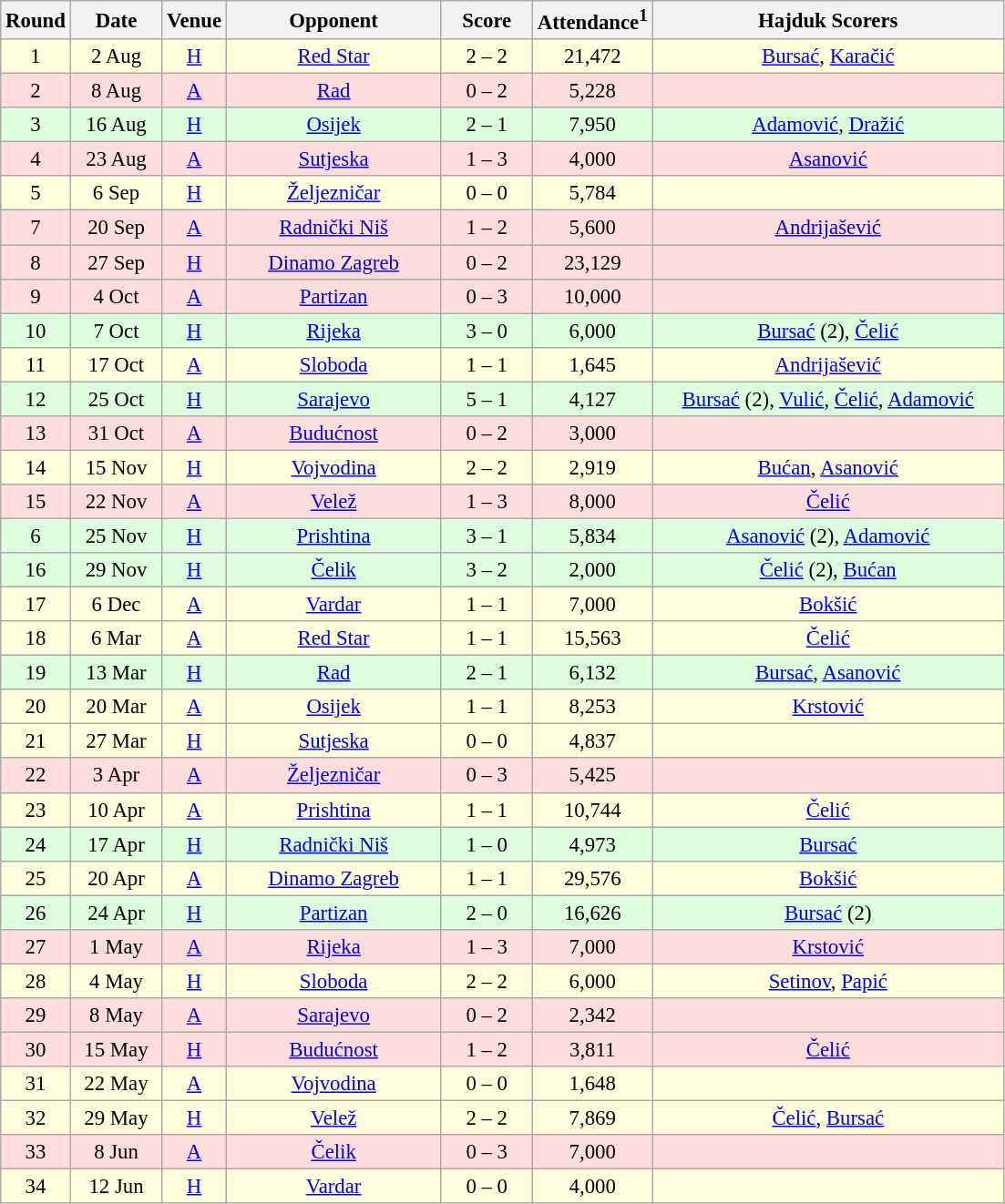<table class="wikitable sortable" style="text-align: center; font-size:95%;">
<tr>
<th width="30">Round</th>
<th width="60">Date</th>
<th width="20">Venue</th>
<th width="150">Opponent</th>
<th width="60">Score</th>
<th width="60">Attendance<sup>1</sup></th>
<th width="250">Hajduk Scorers</th>
</tr>
<tr bgcolor="#ffffdd">
<td>1</td>
<td>2 Aug</td>
<td><a href='#'>H</a></td>
<td><a href='#'>Red Star</a></td>
<td>2 – 2</td>
<td>21,472</td>
<td><a href='#'>Bursać</a>, <a href='#'>Karačić</a></td>
</tr>
<tr bgcolor="#ffdddd">
<td>2</td>
<td>8 Aug</td>
<td><a href='#'>A</a></td>
<td><a href='#'>Rad</a></td>
<td>0 – 2</td>
<td>5,228</td>
<td></td>
</tr>
<tr bgcolor="#ddffdd">
<td>3</td>
<td>16 Aug</td>
<td><a href='#'>H</a></td>
<td><a href='#'>Osijek</a></td>
<td>2 – 1</td>
<td>7,950</td>
<td><a href='#'>Adamović</a>, <a href='#'>Dražić</a></td>
</tr>
<tr bgcolor="#ffdddd">
<td>4</td>
<td>23 Aug</td>
<td><a href='#'>A</a></td>
<td><a href='#'>Sutjeska</a></td>
<td>1 – 3</td>
<td>4,000</td>
<td><a href='#'>Asanović</a></td>
</tr>
<tr bgcolor="#ffffdd">
<td>5</td>
<td>6 Sep</td>
<td><a href='#'>H</a></td>
<td><a href='#'>Željezničar</a></td>
<td>0 – 0</td>
<td>5,784</td>
<td></td>
</tr>
<tr bgcolor="#ffdddd">
<td>7</td>
<td>20 Sep</td>
<td><a href='#'>A</a></td>
<td><a href='#'>Radnički Niš</a></td>
<td>1 – 2</td>
<td>5,600</td>
<td><a href='#'>Andrijašević</a></td>
</tr>
<tr bgcolor="#ffdddd">
<td>8</td>
<td>27 Sep</td>
<td><a href='#'>H</a></td>
<td><a href='#'>Dinamo Zagreb</a></td>
<td>0 – 2</td>
<td>23,129</td>
<td></td>
</tr>
<tr bgcolor="#ffdddd">
<td>9</td>
<td>4 Oct</td>
<td><a href='#'>A</a></td>
<td><a href='#'>Partizan</a></td>
<td>0 – 3</td>
<td>10,000</td>
<td></td>
</tr>
<tr bgcolor="#ddffdd">
<td>10</td>
<td>7 Oct</td>
<td><a href='#'>H</a></td>
<td><a href='#'>Rijeka</a></td>
<td>3 – 0</td>
<td>6,000</td>
<td><a href='#'>Bursać</a> (2), <a href='#'>Čelić</a></td>
</tr>
<tr bgcolor="#ffffdd">
<td>11</td>
<td>17 Oct</td>
<td><a href='#'>A</a></td>
<td><a href='#'>Sloboda</a></td>
<td>1 – 1</td>
<td>1,645</td>
<td><a href='#'>Andrijašević</a></td>
</tr>
<tr bgcolor="#ddffdd">
<td>12</td>
<td>25 Oct</td>
<td><a href='#'>H</a></td>
<td><a href='#'>Sarajevo</a></td>
<td>5 – 1</td>
<td>4,127</td>
<td><a href='#'>Bursać</a> (2), <a href='#'>Vulić</a>, <a href='#'>Čelić</a>, <a href='#'>Adamović</a></td>
</tr>
<tr bgcolor="#ffdddd">
<td>13</td>
<td>31 Oct</td>
<td><a href='#'>A</a></td>
<td><a href='#'>Budućnost</a></td>
<td>0 – 2</td>
<td>3,000</td>
<td></td>
</tr>
<tr bgcolor="#ffffdd">
<td>14</td>
<td>15 Nov</td>
<td><a href='#'>H</a></td>
<td><a href='#'>Vojvodina</a></td>
<td>2 – 2</td>
<td>2,919</td>
<td><a href='#'>Bućan</a>, <a href='#'>Asanović</a></td>
</tr>
<tr bgcolor="#ffdddd">
<td>15</td>
<td>22 Nov</td>
<td><a href='#'>A</a></td>
<td><a href='#'>Velež</a></td>
<td>1 – 3</td>
<td>8,000</td>
<td><a href='#'>Čelić</a></td>
</tr>
<tr bgcolor="#ddffdd">
<td>6</td>
<td>25 Nov</td>
<td><a href='#'>H</a></td>
<td><a href='#'>Prishtina</a></td>
<td>3 – 1</td>
<td>5,834</td>
<td><a href='#'>Asanović</a> (2), <a href='#'>Adamović</a></td>
</tr>
<tr bgcolor="#ddffdd">
<td>16</td>
<td>29 Nov</td>
<td><a href='#'>H</a></td>
<td><a href='#'>Čelik</a></td>
<td>3 – 2</td>
<td>2,000</td>
<td><a href='#'>Čelić</a> (2), <a href='#'>Bućan</a></td>
</tr>
<tr bgcolor="#ffffdd">
<td>17</td>
<td>6 Dec</td>
<td><a href='#'>A</a></td>
<td><a href='#'>Vardar</a></td>
<td>1 – 1</td>
<td>7,000</td>
<td><a href='#'>Bokšić</a></td>
</tr>
<tr bgcolor="#ffffdd">
<td>18</td>
<td>6 Mar</td>
<td><a href='#'>A</a></td>
<td><a href='#'>Red Star</a></td>
<td>1 – 1</td>
<td>15,563</td>
<td><a href='#'>Čelić</a></td>
</tr>
<tr bgcolor="#ddffdd">
<td>19</td>
<td>13 Mar</td>
<td><a href='#'>H</a></td>
<td><a href='#'>Rad</a></td>
<td>2 – 1</td>
<td>6,132</td>
<td><a href='#'>Bursać</a>, <a href='#'>Asanović</a></td>
</tr>
<tr bgcolor="#ffffdd">
<td>20</td>
<td>20 Mar</td>
<td><a href='#'>A</a></td>
<td><a href='#'>Osijek</a></td>
<td>1 – 1</td>
<td>8,253</td>
<td><a href='#'>Krstović</a></td>
</tr>
<tr bgcolor="#ffffdd">
<td>21</td>
<td>27 Mar</td>
<td><a href='#'>H</a></td>
<td><a href='#'>Sutjeska</a></td>
<td>0 – 0</td>
<td>4,837</td>
<td></td>
</tr>
<tr bgcolor="#ffdddd">
<td>22</td>
<td>3 Apr</td>
<td><a href='#'>A</a></td>
<td><a href='#'>Željezničar</a></td>
<td>0 – 3</td>
<td>5,425</td>
<td></td>
</tr>
<tr bgcolor="#ffffdd">
<td>23</td>
<td>10 Apr</td>
<td><a href='#'>A</a></td>
<td><a href='#'>Prishtina</a></td>
<td>1 – 1</td>
<td>10,744</td>
<td><a href='#'>Čelić</a></td>
</tr>
<tr bgcolor="#ddffdd">
<td>24</td>
<td>17 Apr</td>
<td><a href='#'>H</a></td>
<td><a href='#'>Radnički Niš</a></td>
<td>1 – 0</td>
<td>4,973</td>
<td><a href='#'>Bursać</a></td>
</tr>
<tr bgcolor="#ffffdd">
<td>25</td>
<td>20 Apr</td>
<td><a href='#'>A</a></td>
<td><a href='#'>Dinamo Zagreb</a></td>
<td>1 – 1</td>
<td>29,576</td>
<td><a href='#'>Bokšić</a></td>
</tr>
<tr bgcolor="#ddffdd">
<td>26</td>
<td>24 Apr</td>
<td><a href='#'>H</a></td>
<td><a href='#'>Partizan</a></td>
<td>2 – 0</td>
<td>16,626</td>
<td><a href='#'>Bursać</a> (2)</td>
</tr>
<tr bgcolor="#ffdddd">
<td>27</td>
<td>1 May</td>
<td><a href='#'>A</a></td>
<td><a href='#'>Rijeka</a></td>
<td>1 – 3</td>
<td>7,000</td>
<td><a href='#'>Krstović</a></td>
</tr>
<tr bgcolor="#ffffdd">
<td>28</td>
<td>4 May</td>
<td><a href='#'>H</a></td>
<td><a href='#'>Sloboda</a></td>
<td>2 – 2</td>
<td>6,000</td>
<td><a href='#'>Setinov</a>, <a href='#'>Papić</a></td>
</tr>
<tr bgcolor="#ffdddd">
<td>29</td>
<td>8 May</td>
<td><a href='#'>A</a></td>
<td><a href='#'>Sarajevo</a></td>
<td>0 – 2</td>
<td>2,342</td>
<td></td>
</tr>
<tr bgcolor="#ffdddd">
<td>30</td>
<td>15 May</td>
<td><a href='#'>H</a></td>
<td><a href='#'>Budućnost</a></td>
<td>1 – 2</td>
<td>3,811</td>
<td><a href='#'>Čelić</a></td>
</tr>
<tr bgcolor="#ffffdd">
<td>31</td>
<td>22 May</td>
<td><a href='#'>A</a></td>
<td><a href='#'>Vojvodina</a></td>
<td>0 – 0</td>
<td>1,648</td>
<td></td>
</tr>
<tr bgcolor="#ffffdd">
<td>32</td>
<td>29 May</td>
<td><a href='#'>H</a></td>
<td><a href='#'>Velež</a></td>
<td>2 – 2</td>
<td>7,869</td>
<td><a href='#'>Čelić</a>, <a href='#'>Bursać</a></td>
</tr>
<tr bgcolor="#ffdddd">
<td>33</td>
<td>8 Jun</td>
<td><a href='#'>A</a></td>
<td><a href='#'>Čelik</a></td>
<td>0 – 3</td>
<td>7,000</td>
<td></td>
</tr>
<tr bgcolor="#ffffdd">
<td>34</td>
<td>12 Jun</td>
<td><a href='#'>H</a></td>
<td><a href='#'>Vardar</a></td>
<td>0 – 0</td>
<td>4,000</td>
<td></td>
</tr>
</table>
